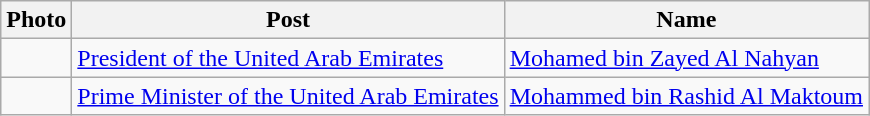<table class="wikitable">
<tr>
<th>Photo</th>
<th>Post</th>
<th>Name</th>
</tr>
<tr>
<td></td>
<td><a href='#'>President of the United Arab Emirates</a></td>
<td><a href='#'>Mohamed bin Zayed Al Nahyan</a></td>
</tr>
<tr>
<td></td>
<td><a href='#'>Prime Minister of the United Arab Emirates</a></td>
<td><a href='#'>Mohammed bin Rashid Al Maktoum</a></td>
</tr>
</table>
